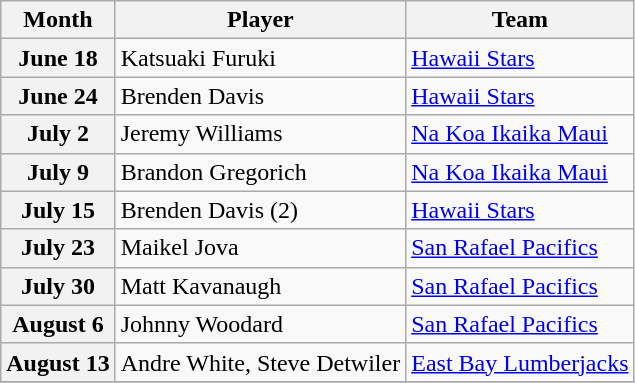<table class="wikitable">
<tr>
<th>Month</th>
<th>Player</th>
<th>Team</th>
</tr>
<tr>
<th>June 18</th>
<td>Katsuaki Furuki</td>
<td><a href='#'>Hawaii Stars</a></td>
</tr>
<tr>
<th>June 24</th>
<td>Brenden Davis</td>
<td><a href='#'>Hawaii Stars</a></td>
</tr>
<tr>
<th>July 2</th>
<td>Jeremy Williams</td>
<td><a href='#'>Na Koa Ikaika Maui</a></td>
</tr>
<tr>
<th>July 9</th>
<td>Brandon Gregorich</td>
<td><a href='#'>Na Koa Ikaika Maui</a></td>
</tr>
<tr>
<th>July 15</th>
<td>Brenden Davis (2)</td>
<td><a href='#'>Hawaii Stars</a></td>
</tr>
<tr>
<th>July 23</th>
<td>Maikel Jova</td>
<td><a href='#'>San Rafael Pacifics</a></td>
</tr>
<tr>
<th>July 30</th>
<td>Matt Kavanaugh</td>
<td><a href='#'>San Rafael Pacifics</a></td>
</tr>
<tr>
<th>August 6</th>
<td>Johnny Woodard</td>
<td><a href='#'>San Rafael Pacifics</a></td>
</tr>
<tr>
<th>August 13</th>
<td>Andre White, Steve Detwiler</td>
<td><a href='#'>East Bay Lumberjacks</a></td>
</tr>
<tr>
</tr>
</table>
